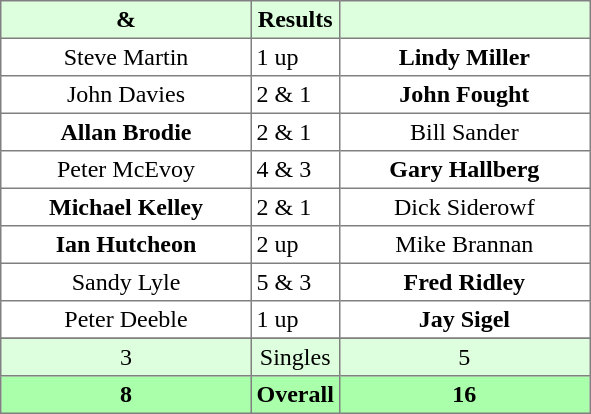<table border="1" cellpadding="3" style="border-collapse: collapse; text-align:center;">
<tr style="background:#ddffdd;">
<th width=160> & </th>
<th>Results</th>
<th width=160></th>
</tr>
<tr>
<td>Steve Martin</td>
<td align=left> 1 up</td>
<td><strong>Lindy Miller</strong></td>
</tr>
<tr>
<td>John Davies</td>
<td align=left> 2 & 1</td>
<td><strong>John Fought</strong></td>
</tr>
<tr>
<td><strong>Allan Brodie</strong></td>
<td align=left> 2 & 1</td>
<td>Bill Sander</td>
</tr>
<tr>
<td>Peter McEvoy</td>
<td align=left> 4 & 3</td>
<td><strong>Gary Hallberg</strong></td>
</tr>
<tr>
<td><strong>Michael Kelley</strong></td>
<td align=left> 2 & 1</td>
<td>Dick Siderowf</td>
</tr>
<tr>
<td><strong>Ian Hutcheon</strong></td>
<td align=left> 2 up</td>
<td>Mike Brannan</td>
</tr>
<tr>
<td>Sandy Lyle</td>
<td align=left> 5 & 3</td>
<td><strong>Fred Ridley</strong></td>
</tr>
<tr>
<td>Peter Deeble</td>
<td align=left> 1 up</td>
<td><strong>Jay Sigel</strong></td>
</tr>
<tr>
</tr>
<tr style="background:#ddffdd;">
<td>3</td>
<td>Singles</td>
<td>5</td>
</tr>
<tr style="background:#aaffaa;">
<th>8</th>
<th>Overall</th>
<th>16</th>
</tr>
</table>
